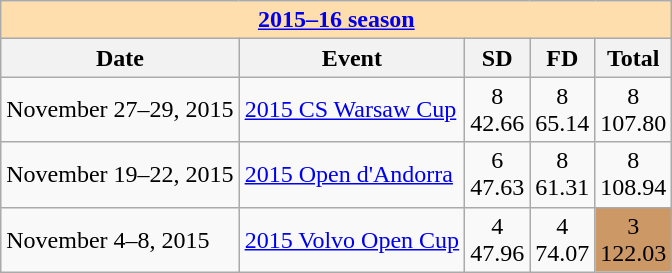<table class="wikitable">
<tr>
<th colspan="5" style="background-color: #ffdead; "><a href='#'>2015–16 season</a></th>
</tr>
<tr>
<th>Date</th>
<th>Event</th>
<th>SD</th>
<th>FD</th>
<th>Total</th>
</tr>
<tr>
<td>November 27–29, 2015</td>
<td><a href='#'>2015 CS Warsaw Cup</a></td>
<td align="center">8 <br> 42.66</td>
<td align="center">8 <br> 65.14</td>
<td align="center">8 <br> 107.80</td>
</tr>
<tr>
<td>November 19–22, 2015</td>
<td><a href='#'>2015 Open d'Andorra</a></td>
<td align="center">6 <br> 47.63</td>
<td align="center">8 <br> 61.31</td>
<td align="center">8 <br> 108.94</td>
</tr>
<tr>
<td>November 4–8, 2015</td>
<td><a href='#'>2015 Volvo Open Cup</a></td>
<td align="center">4 <br> 47.96</td>
<td align="center">4 <br> 74.07</td>
<td align="center" bgcolor="cc9966">3 <br> 122.03</td>
</tr>
</table>
